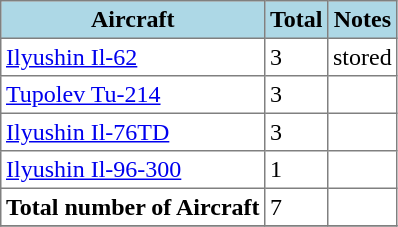<table class="toccolours sortable" border="1" cellpadding="3" style="border-collapse:collapse">
<tr bgcolor=lightblue>
<th>Aircraft</th>
<th>Total</th>
<th>Notes</th>
</tr>
<tr>
<td><a href='#'>Ilyushin Il-62</a></td>
<td>3</td>
<td>stored</td>
</tr>
<tr>
<td><a href='#'>Tupolev Tu-214</a></td>
<td>3</td>
<td></td>
</tr>
<tr>
<td><a href='#'>Ilyushin Il-76TD</a></td>
<td>3</td>
<td></td>
</tr>
<tr>
<td><a href='#'>Ilyushin Il-96-300</a></td>
<td>1</td>
<td></td>
</tr>
<tr>
<td><strong>Total number of Aircraft</strong></td>
<td>7</td>
<td></td>
</tr>
<tr>
</tr>
</table>
